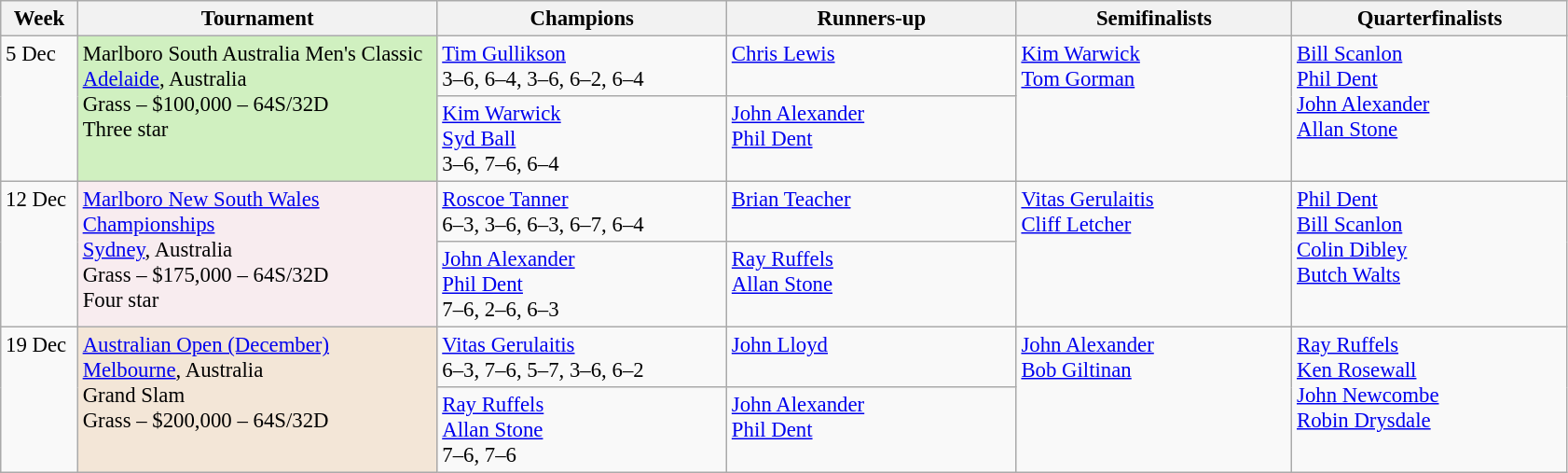<table class=wikitable style=font-size:95%>
<tr>
<th style="width:48px;">Week</th>
<th style="width:250px;">Tournament</th>
<th style="width:200px;">Champions</th>
<th style="width:200px;">Runners-up</th>
<th style="width:190px;">Semifinalists</th>
<th style="width:190px;">Quarterfinalists</th>
</tr>
<tr valign=top>
<td rowspan=2>5 Dec</td>
<td style="background:#d0f0c0;" rowspan=2>Marlboro South Australia Men's Classic <br> <a href='#'>Adelaide</a>, Australia <br> Grass – $100,000 – 64S/32D <br> Three star</td>
<td> <a href='#'>Tim Gullikson</a> <br> 3–6, 6–4, 3–6, 6–2, 6–4</td>
<td> <a href='#'>Chris Lewis</a></td>
<td rowspan=2> <a href='#'>Kim Warwick</a> <br>  <a href='#'>Tom Gorman</a></td>
<td rowspan=2> <a href='#'>Bill Scanlon</a> <br>  <a href='#'>Phil Dent</a> <br>  <a href='#'>John Alexander</a> <br>  <a href='#'>Allan Stone</a></td>
</tr>
<tr valign=top>
<td> <a href='#'>Kim Warwick</a> <br>  <a href='#'>Syd Ball</a> <br> 3–6, 7–6, 6–4</td>
<td> <a href='#'>John Alexander</a> <br>  <a href='#'>Phil Dent</a></td>
</tr>
<tr valign=top>
<td rowspan=2>12 Dec</td>
<td style="background:#F8ECEF;" rowspan=2><a href='#'>Marlboro New South Wales Championships</a> <br> <a href='#'>Sydney</a>, Australia <br> Grass – $175,000 – 64S/32D <br> Four star</td>
<td> <a href='#'>Roscoe Tanner</a> <br> 6–3, 3–6, 6–3, 6–7, 6–4</td>
<td> <a href='#'>Brian Teacher</a></td>
<td rowspan=2> <a href='#'>Vitas Gerulaitis</a> <br>  <a href='#'>Cliff Letcher</a></td>
<td rowspan=2> <a href='#'>Phil Dent</a> <br>  <a href='#'>Bill Scanlon</a> <br>  <a href='#'>Colin Dibley</a> <br>  <a href='#'>Butch Walts</a></td>
</tr>
<tr valign=top>
<td> <a href='#'>John Alexander</a> <br>  <a href='#'>Phil Dent</a> <br> 7–6, 2–6, 6–3</td>
<td> <a href='#'>Ray Ruffels</a> <br>  <a href='#'>Allan Stone</a></td>
</tr>
<tr valign=top>
<td rowspan=2>19 Dec</td>
<td style="background:#F3E6D7;" rowspan=2><a href='#'>Australian Open (December)</a> <br> <a href='#'>Melbourne</a>, Australia <br> Grand Slam <br> Grass – $200,000 – 64S/32D</td>
<td> <a href='#'>Vitas Gerulaitis</a> <br> 6–3, 7–6, 5–7, 3–6, 6–2</td>
<td> <a href='#'>John Lloyd</a></td>
<td rowspan=2> <a href='#'>John Alexander</a> <br>  <a href='#'>Bob Giltinan</a></td>
<td rowspan=2> <a href='#'>Ray Ruffels</a> <br>  <a href='#'>Ken Rosewall</a> <br>  <a href='#'>John Newcombe</a> <br>  <a href='#'>Robin Drysdale</a></td>
</tr>
<tr valign=top>
<td> <a href='#'>Ray Ruffels</a> <br>  <a href='#'>Allan Stone</a> <br> 7–6, 7–6</td>
<td> <a href='#'>John Alexander</a> <br>  <a href='#'>Phil Dent</a></td>
</tr>
</table>
